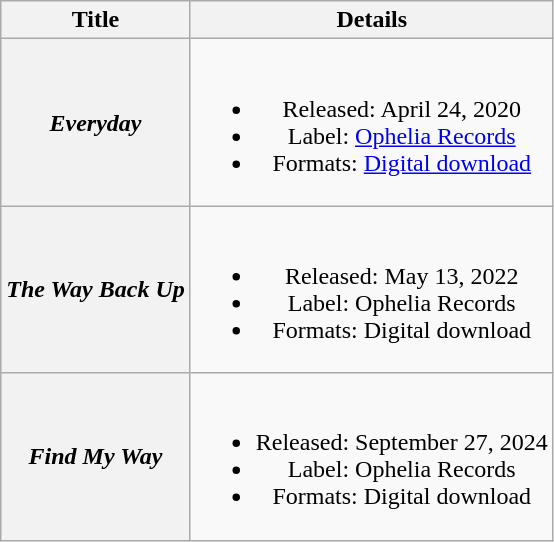<table class="wikitable plainrowheaders" style="text-align:center;">
<tr>
<th scope="col">Title</th>
<th scope="col">Details</th>
</tr>
<tr>
<th scope="row"><em>Everyday</em></th>
<td><br><ul><li>Released: April 24, 2020</li><li>Label: <a href='#'>Ophelia Records</a></li><li>Formats: <a href='#'>Digital download</a></li></ul></td>
</tr>
<tr>
<th scope="row"><em>The Way Back Up</em></th>
<td><br><ul><li>Released: May 13, 2022</li><li>Label: Ophelia Records</li><li>Formats: Digital download</li></ul></td>
</tr>
<tr>
<th scope="row"><em>Find My Way</em></th>
<td><br><ul><li>Released: September 27, 2024</li><li>Label: Ophelia Records</li><li>Formats: Digital download</li></ul></td>
</tr>
</table>
